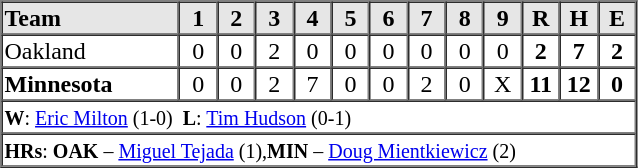<table border=1 cellspacing=0 width=425 style="margin-left:3em;">
<tr style="text-align:center; background-color:#e6e6e6;">
<th align=left width=28%>Team</th>
<th width=6%>1</th>
<th width=6%>2</th>
<th width=6%>3</th>
<th width=6%>4</th>
<th width=6%>5</th>
<th width=6%>6</th>
<th width=6%>7</th>
<th width=6%>8</th>
<th width=6%>9</th>
<th width=6%>R</th>
<th width=6%>H</th>
<th width=6%>E</th>
</tr>
<tr style="text-align:center;">
<td align=left>Oakland</td>
<td>0</td>
<td>0</td>
<td>2</td>
<td>0</td>
<td>0</td>
<td>0</td>
<td>0</td>
<td>0</td>
<td>0</td>
<td><strong>2</strong></td>
<td><strong>7</strong></td>
<td><strong>2</strong></td>
</tr>
<tr style="text-align:center;">
<td align=left><strong>Minnesota</strong></td>
<td>0</td>
<td>0</td>
<td>2</td>
<td>7</td>
<td>0</td>
<td>0</td>
<td>2</td>
<td>0</td>
<td>X</td>
<td><strong>11</strong></td>
<td><strong>12</strong></td>
<td><strong>0</strong></td>
</tr>
<tr style="text-align:left;">
<td colspan=13><small><strong>W</strong>: <a href='#'>Eric Milton</a> (1-0)  <strong>L</strong>: <a href='#'>Tim Hudson</a> (0-1)  </small></td>
</tr>
<tr style="text-align:left;">
<td colspan=13><small><strong>HRs</strong>: <strong>OAK</strong> – <a href='#'>Miguel Tejada</a> (1),<strong>MIN</strong> – <a href='#'>Doug Mientkiewicz</a> (2) </small></td>
</tr>
</table>
